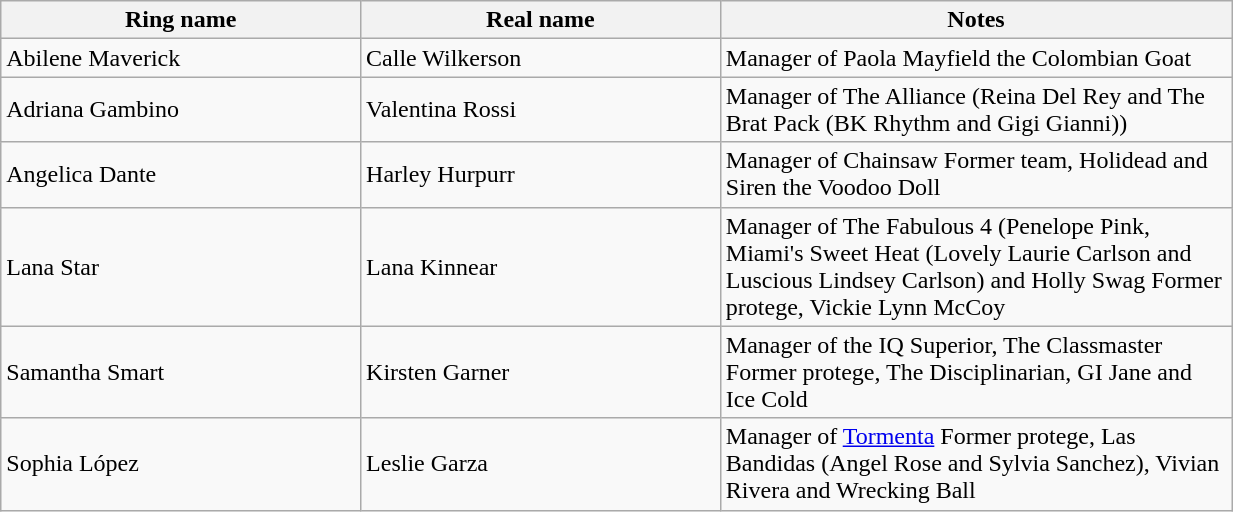<table class="wikitable sortable" style="width:65%;">
<tr>
<th width=19%>Ring name</th>
<th width=19%>Real name</th>
<th width=27%>Notes</th>
</tr>
<tr>
<td>Abilene Maverick</td>
<td>Calle Wilkerson</td>
<td>Manager of Paola Mayfield the Colombian Goat</td>
</tr>
<tr>
<td>Adriana Gambino</td>
<td>Valentina Rossi</td>
<td>Manager of The Alliance (Reina Del Rey and The Brat Pack (BK Rhythm and Gigi Gianni))</td>
</tr>
<tr>
<td>Angelica Dante</td>
<td>Harley Hurpurr</td>
<td>Manager of Chainsaw  Former team, Holidead and Siren the Voodoo Doll</td>
</tr>
<tr>
<td>Lana Star</td>
<td>Lana Kinnear</td>
<td>Manager of The Fabulous 4 (Penelope Pink, Miami's Sweet Heat (Lovely Laurie Carlson and Luscious Lindsey Carlson) and Holly Swag  Former protege, Vickie Lynn McCoy</td>
</tr>
<tr>
<td>Samantha Smart</td>
<td>Kirsten Garner</td>
<td>Manager of the IQ Superior, The Classmaster  Former protege, The Disciplinarian, GI Jane and Ice Cold</td>
</tr>
<tr>
<td>Sophia López</td>
<td>Leslie Garza</td>
<td>Manager of <a href='#'>Tormenta</a>  Former protege, Las Bandidas (Angel Rose and Sylvia Sanchez), Vivian Rivera and Wrecking Ball</td>
</tr>
</table>
